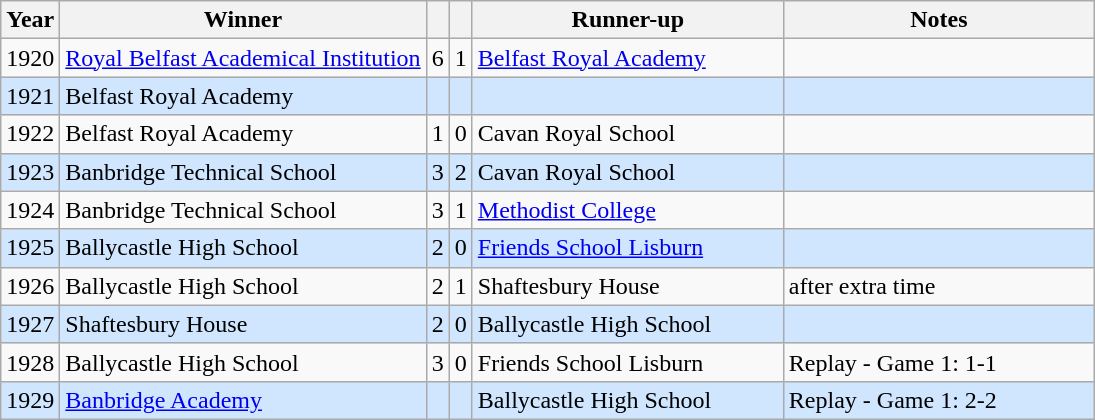<table class="wikitable">
<tr>
<th>Year</th>
<th>Winner</th>
<th></th>
<th></th>
<th width="200">Runner-up</th>
<th width="200">Notes</th>
</tr>
<tr>
<td align="center">1920</td>
<td><a href='#'>Royal Belfast Academical Institution</a></td>
<td align="center">6</td>
<td align="center">1</td>
<td><a href='#'>Belfast Royal Academy</a></td>
<td></td>
</tr>
<tr style="background: #D0E6FF;">
<td align="center">1921</td>
<td>Belfast Royal Academy</td>
<td align="center"></td>
<td align="center"></td>
<td></td>
<td></td>
</tr>
<tr>
<td align="center">1922</td>
<td>Belfast Royal Academy</td>
<td align="center">1</td>
<td align="center">0</td>
<td>Cavan Royal School</td>
<td></td>
</tr>
<tr style="background: #D0E6FF;">
<td align="center">1923</td>
<td>Banbridge Technical School</td>
<td align="center">3</td>
<td align="center">2</td>
<td>Cavan Royal School</td>
<td></td>
</tr>
<tr>
<td align="center">1924</td>
<td>Banbridge Technical School</td>
<td align="center">3</td>
<td align="center">1</td>
<td><a href='#'>Methodist College</a></td>
<td></td>
</tr>
<tr style="background: #D0E6FF;">
<td align="center">1925</td>
<td>Ballycastle High School</td>
<td align="center">2</td>
<td align="center">0</td>
<td><a href='#'>Friends School Lisburn</a></td>
<td></td>
</tr>
<tr>
<td align="center">1926</td>
<td>Ballycastle High School</td>
<td align="center">2</td>
<td align="center">1</td>
<td>Shaftesbury House</td>
<td>after extra time</td>
</tr>
<tr style="background: #D0E6FF;">
<td align="center">1927</td>
<td>Shaftesbury House</td>
<td align="center">2</td>
<td align="center">0</td>
<td>Ballycastle High School</td>
<td></td>
</tr>
<tr>
<td align="center">1928</td>
<td>Ballycastle High School</td>
<td align="center">3</td>
<td align="center">0</td>
<td>Friends School Lisburn</td>
<td>Replay - Game 1: 1-1</td>
</tr>
<tr style="background: #D0E6FF;">
<td align="center">1929</td>
<td><a href='#'>Banbridge Academy</a></td>
<td align="center"></td>
<td align="center"></td>
<td>Ballycastle High School</td>
<td>Replay - Game 1: 2-2</td>
</tr>
</table>
